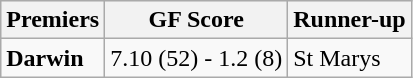<table class="wikitable" style="text-align:left;">
<tr style="background:#efefef;">
<th>Premiers</th>
<th>GF Score</th>
<th>Runner-up</th>
</tr>
<tr>
<td><strong>Darwin</strong></td>
<td>7.10 (52) - 1.2 (8)</td>
<td>St Marys</td>
</tr>
</table>
